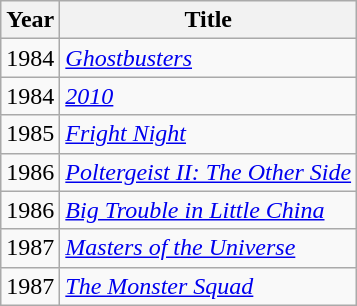<table class="wikitable sortable">
<tr>
<th>Year</th>
<th>Title</th>
</tr>
<tr>
<td>1984</td>
<td><em><a href='#'>Ghostbusters</a></em></td>
</tr>
<tr>
<td>1984</td>
<td><em><a href='#'>2010</a></em></td>
</tr>
<tr>
<td>1985</td>
<td><em><a href='#'>Fright Night</a></em></td>
</tr>
<tr>
<td>1986</td>
<td><em><a href='#'>Poltergeist II: The Other Side</a></em></td>
</tr>
<tr>
<td>1986</td>
<td><em><a href='#'>Big Trouble in Little China</a></em></td>
</tr>
<tr>
<td>1987</td>
<td><em><a href='#'>Masters of the Universe</a></em></td>
</tr>
<tr>
<td>1987</td>
<td><em><a href='#'>The Monster Squad</a></em></td>
</tr>
</table>
